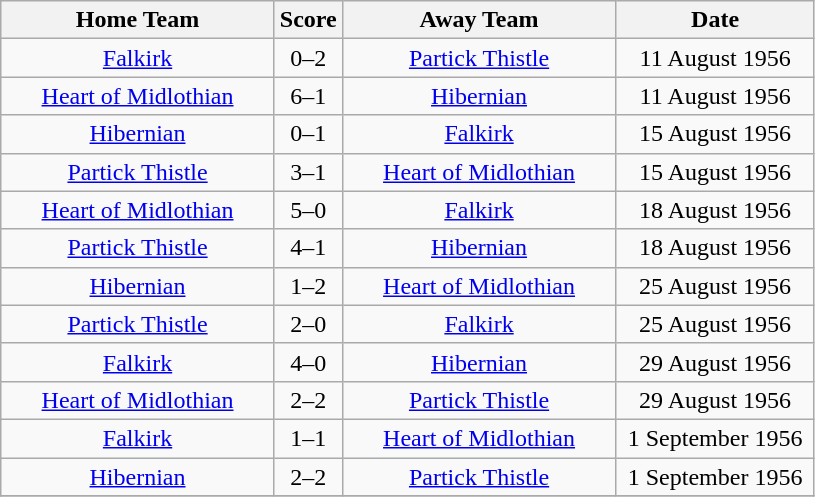<table class="wikitable" style="text-align:center;">
<tr>
<th width=175>Home Team</th>
<th width=20>Score</th>
<th width=175>Away Team</th>
<th width= 125>Date</th>
</tr>
<tr>
<td><a href='#'>Falkirk</a></td>
<td>0–2</td>
<td><a href='#'>Partick Thistle</a></td>
<td>11 August 1956</td>
</tr>
<tr>
<td><a href='#'>Heart of Midlothian</a></td>
<td>6–1</td>
<td><a href='#'>Hibernian</a></td>
<td>11 August 1956</td>
</tr>
<tr>
<td><a href='#'>Hibernian</a></td>
<td>0–1</td>
<td><a href='#'>Falkirk</a></td>
<td>15 August 1956</td>
</tr>
<tr>
<td><a href='#'>Partick Thistle</a></td>
<td>3–1</td>
<td><a href='#'>Heart of Midlothian</a></td>
<td>15 August 1956</td>
</tr>
<tr>
<td><a href='#'>Heart of Midlothian</a></td>
<td>5–0</td>
<td><a href='#'>Falkirk</a></td>
<td>18 August 1956</td>
</tr>
<tr>
<td><a href='#'>Partick Thistle</a></td>
<td>4–1</td>
<td><a href='#'>Hibernian</a></td>
<td>18 August 1956</td>
</tr>
<tr>
<td><a href='#'>Hibernian</a></td>
<td>1–2</td>
<td><a href='#'>Heart of Midlothian</a></td>
<td>25 August 1956</td>
</tr>
<tr>
<td><a href='#'>Partick Thistle</a></td>
<td>2–0</td>
<td><a href='#'>Falkirk</a></td>
<td>25 August 1956</td>
</tr>
<tr>
<td><a href='#'>Falkirk</a></td>
<td>4–0</td>
<td><a href='#'>Hibernian</a></td>
<td>29 August 1956</td>
</tr>
<tr>
<td><a href='#'>Heart of Midlothian</a></td>
<td>2–2</td>
<td><a href='#'>Partick Thistle</a></td>
<td>29 August 1956</td>
</tr>
<tr>
<td><a href='#'>Falkirk</a></td>
<td>1–1</td>
<td><a href='#'>Heart of Midlothian</a></td>
<td>1 September 1956</td>
</tr>
<tr>
<td><a href='#'>Hibernian</a></td>
<td>2–2</td>
<td><a href='#'>Partick Thistle</a></td>
<td>1 September 1956</td>
</tr>
<tr>
</tr>
</table>
